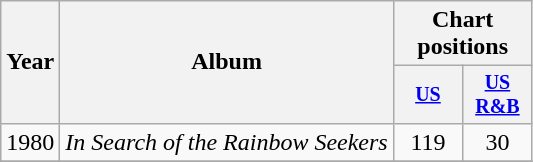<table class="wikitable" style="text-align:center;">
<tr>
<th rowspan="2">Year</th>
<th rowspan="2">Album</th>
<th colspan="2">Chart positions</th>
</tr>
<tr style="font-size:smaller;">
<th width="40"><a href='#'>US</a></th>
<th width="40"><a href='#'>US<br>R&B</a></th>
</tr>
<tr>
<td rowspan="1">1980</td>
<td align="left"><em>In Search of the Rainbow Seekers</em></td>
<td>119</td>
<td>30</td>
</tr>
<tr>
</tr>
</table>
